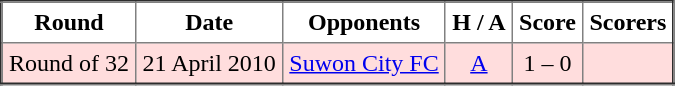<table border="2" cellpadding="4" style="border-collapse:collapse; text-align:center;">
<tr>
<th>Round</th>
<th>Date</th>
<th>Opponents</th>
<th>H / A</th>
<th>Score</th>
<th>Scorers</th>
</tr>
<tr bgcolor="#ffdddd">
<td>Round of 32</td>
<td>21 April 2010</td>
<td><a href='#'>Suwon City FC</a></td>
<td><a href='#'>A</a></td>
<td>1 – 0</td>
<td></td>
</tr>
</table>
